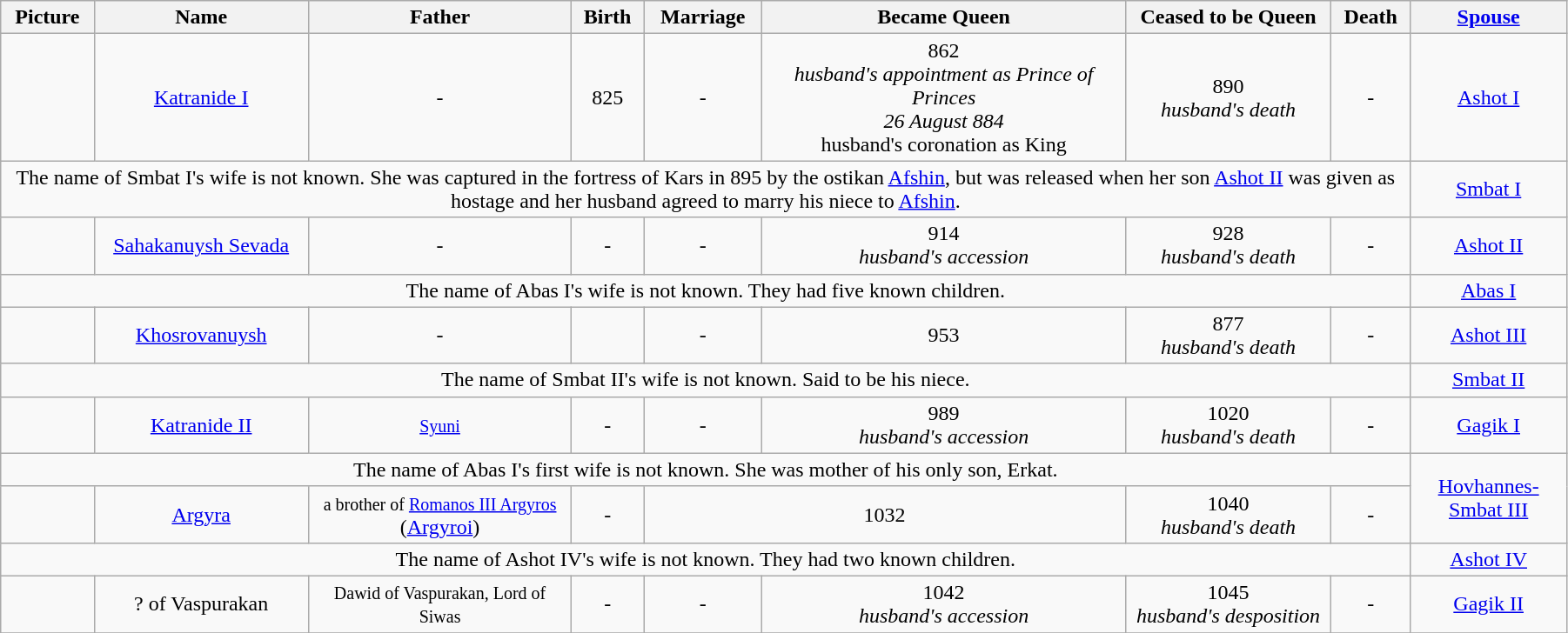<table width=95% class="wikitable">
<tr>
<th>Picture</th>
<th>Name</th>
<th>Father</th>
<th>Birth</th>
<th>Marriage</th>
<th>Became Queen</th>
<th>Ceased to be Queen</th>
<th>Death</th>
<th><a href='#'>Spouse</a></th>
</tr>
<tr>
<td align="center"></td>
<td align="center"><a href='#'>Katranide I</a></td>
<td align="center">-</td>
<td align="center">825</td>
<td align="center">-</td>
<td align="center">862<br><em>husband's appointment as Prince of Princes<br>26 August 884<br></em>husband's coronation as King</td>
<td align="center">890<br><em>husband's death</em></td>
<td align="center">-</td>
<td align="center"><a href='#'>Ashot I</a></td>
</tr>
<tr>
<td align="center" colspan="8">The name of Smbat I's wife is not known.  She was captured in the fortress of Kars in 895 by the ostikan <a href='#'>Afshin</a>, but was released when her son <a href='#'>Ashot II</a> was given as hostage and her husband agreed to marry his niece to <a href='#'>Afshin</a>.</td>
<td align="center"><a href='#'>Smbat I</a></td>
</tr>
<tr>
<td align="center"></td>
<td align="center"><a href='#'>Sahakanuysh Sevada</a></td>
<td align="center">-</td>
<td align="center">-</td>
<td align="center">-</td>
<td align="center">914<br><em>husband's accession</em></td>
<td align="center">928<br><em>husband's death</em></td>
<td align="center">-</td>
<td align="center"><a href='#'>Ashot II</a></td>
</tr>
<tr>
<td align="center" colspan="8">The name of Abas I's wife is not known.  They had five known children.</td>
<td align="center"><a href='#'>Abas I</a></td>
</tr>
<tr>
<td align="center"></td>
<td align="center"><a href='#'>Khosrovanuysh</a></td>
<td align="center">-</td>
<td align="center"></td>
<td align="center">-</td>
<td align="center">953</td>
<td align="center">877<br><em>husband's death</em></td>
<td align="center">-</td>
<td align="center"><a href='#'>Ashot III</a></td>
</tr>
<tr>
<td align="center" colspan="8">The name of Smbat II's wife is not known.  Said to be his niece.</td>
<td align="center"><a href='#'>Smbat II</a></td>
</tr>
<tr>
<td align="center"></td>
<td align="center"><a href='#'>Katranide II</a></td>
<td align="center"><small><a href='#'>Syuni</a></small></td>
<td align="center">-</td>
<td align="center">-</td>
<td align="center">989<br><em>husband's accession</em></td>
<td align="center">1020<br><em>husband's death</em></td>
<td align="center">-</td>
<td align="center"><a href='#'>Gagik I</a></td>
</tr>
<tr>
<td align="center" colspan="8">The name of Abas I's first wife is not known. She was mother of his only son, Erkat.</td>
<td align="center" rowspan="2"><a href='#'>Hovhannes-Smbat III</a></td>
</tr>
<tr>
<td align="center"></td>
<td align="center"><a href='#'>Argyra</a></td>
<td align="center"><small>a brother of <a href='#'>Romanos III Argyros</a></small><br>(<a href='#'>Argyroi</a>)</td>
<td align="center">-</td>
<td align="center" colspan="2">1032</td>
<td align="center">1040<br><em>husband's death</em></td>
<td align="center">-</td>
</tr>
<tr>
<td align="center" colspan="8">The name of Ashot IV's wife is not known.  They had two known children.</td>
<td align="center"><a href='#'>Ashot IV</a></td>
</tr>
<tr>
<td align="center"></td>
<td align="center">? of Vaspurakan</td>
<td align="center"><small>Dawid of Vaspurakan, Lord of Siwas</small></td>
<td align="center">-</td>
<td align="center">-</td>
<td align="center">1042<br><em>husband's accession</em></td>
<td align="center">1045<br><em>husband's desposition</em></td>
<td align="center">-</td>
<td align="center"><a href='#'>Gagik II</a></td>
</tr>
<tr>
</tr>
</table>
